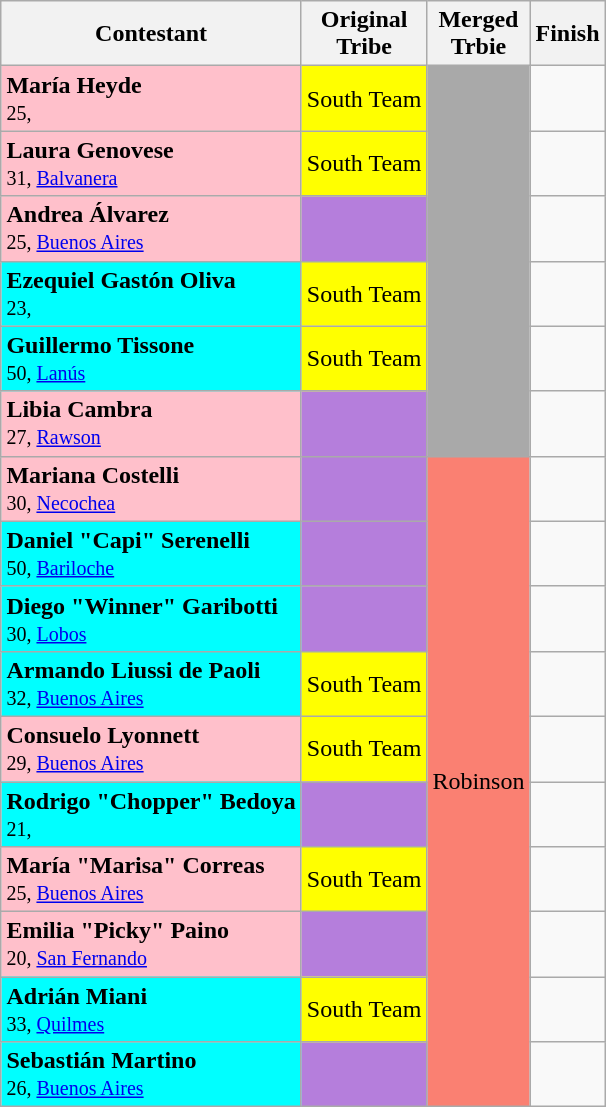<table class="wikitable" style="margin:auto; text-align:center">
<tr>
<th>Contestant</th>
<th>Original<br>Tribe</th>
<th>Merged<br>Trbie</th>
<th>Finish</th>
</tr>
<tr>
<td align="left" bgcolor="pink"><strong>María Heyde</strong><br><small>25, </small></td>
<td bgcolor="yellow">South Team</td>
<td rowspan="6" bgcolor="darkgray"></td>
<td></td>
</tr>
<tr>
<td align="left" bgcolor="pink"><strong>Laura Genovese</strong><br><small>31, <a href='#'>Balvanera</a></small></td>
<td bgcolor="yellow">South Team</td>
<td></td>
</tr>
<tr>
<td align="left" bgcolor="pink"><strong>Andrea Álvarez</strong><br><small>25, <a href='#'>Buenos Aires</a></small></td>
<td bgcolor="#B57EDC"></td>
<td></td>
</tr>
<tr>
<td align="left" bgcolor="cyan"><strong>Ezequiel Gastón Oliva</strong><br><small>23, </small></td>
<td bgcolor="yellow">South Team</td>
<td></td>
</tr>
<tr>
<td align="left" bgcolor="cyan"><strong>Guillermo Tissone</strong><br><small>50, <a href='#'>Lanús</a></small></td>
<td bgcolor="yellow">South Team</td>
<td></td>
</tr>
<tr>
<td align="left" bgcolor="pink"><strong>Libia Cambra</strong><br><small>27, <a href='#'>Rawson</a></small></td>
<td bgcolor="#B57EDC"></td>
<td></td>
</tr>
<tr>
<td align="left" bgcolor="pink"><strong>Mariana Costelli</strong><br><small>30, <a href='#'>Necochea</a></small></td>
<td bgcolor="#B57EDC"></td>
<td align="center" bgcolor="salmon" rowspan=10>Robinson</td>
<td></td>
</tr>
<tr>
<td align="left" bgcolor="cyan"><strong>Daniel "Capi" Serenelli</strong><br><small>50, <a href='#'>Bariloche</a></small></td>
<td bgcolor="#B57EDC"></td>
<td></td>
</tr>
<tr>
<td align="left" bgcolor="cyan"><strong>Diego "Winner" Garibotti</strong><br><small>30, <a href='#'>Lobos</a></small></td>
<td bgcolor="#B57EDC"></td>
<td></td>
</tr>
<tr>
<td align="left" bgcolor="cyan"><strong>Armando Liussi de Paoli</strong><br><small>32, <a href='#'>Buenos Aires</a></small></td>
<td bgcolor="yellow">South Team</td>
<td></td>
</tr>
<tr>
<td align="left" bgcolor="pink"><strong>Consuelo Lyonnett</strong><br><small>29, <a href='#'>Buenos Aires</a></small></td>
<td bgcolor="yellow">South Team</td>
<td></td>
</tr>
<tr>
<td align="left" bgcolor="cyan"><strong>Rodrigo "Chopper" Bedoya</strong><br><small>21, </small></td>
<td bgcolor="#B57EDC"></td>
<td></td>
</tr>
<tr>
<td align="left" bgcolor="pink"><strong>María "Marisa" Correas</strong><br><small>25, <a href='#'>Buenos Aires</a></small></td>
<td bgcolor="yellow">South Team</td>
<td></td>
</tr>
<tr>
<td align="left" bgcolor="pink"><strong>Emilia "Picky" Paino</strong><br><small>20, <a href='#'>San Fernando</a></small></td>
<td bgcolor="#B57EDC"></td>
<td></td>
</tr>
<tr>
<td align="left" bgcolor="cyan"><strong>Adrián Miani</strong><br><small>33, <a href='#'>Quilmes</a></small></td>
<td bgcolor="yellow">South Team</td>
<td></td>
</tr>
<tr>
<td align="left" bgcolor="cyan"><strong>Sebastián Martino</strong><br><small>26, <a href='#'>Buenos Aires</a></small></td>
<td bgcolor="#B57EDC"></td>
<td></td>
</tr>
</table>
